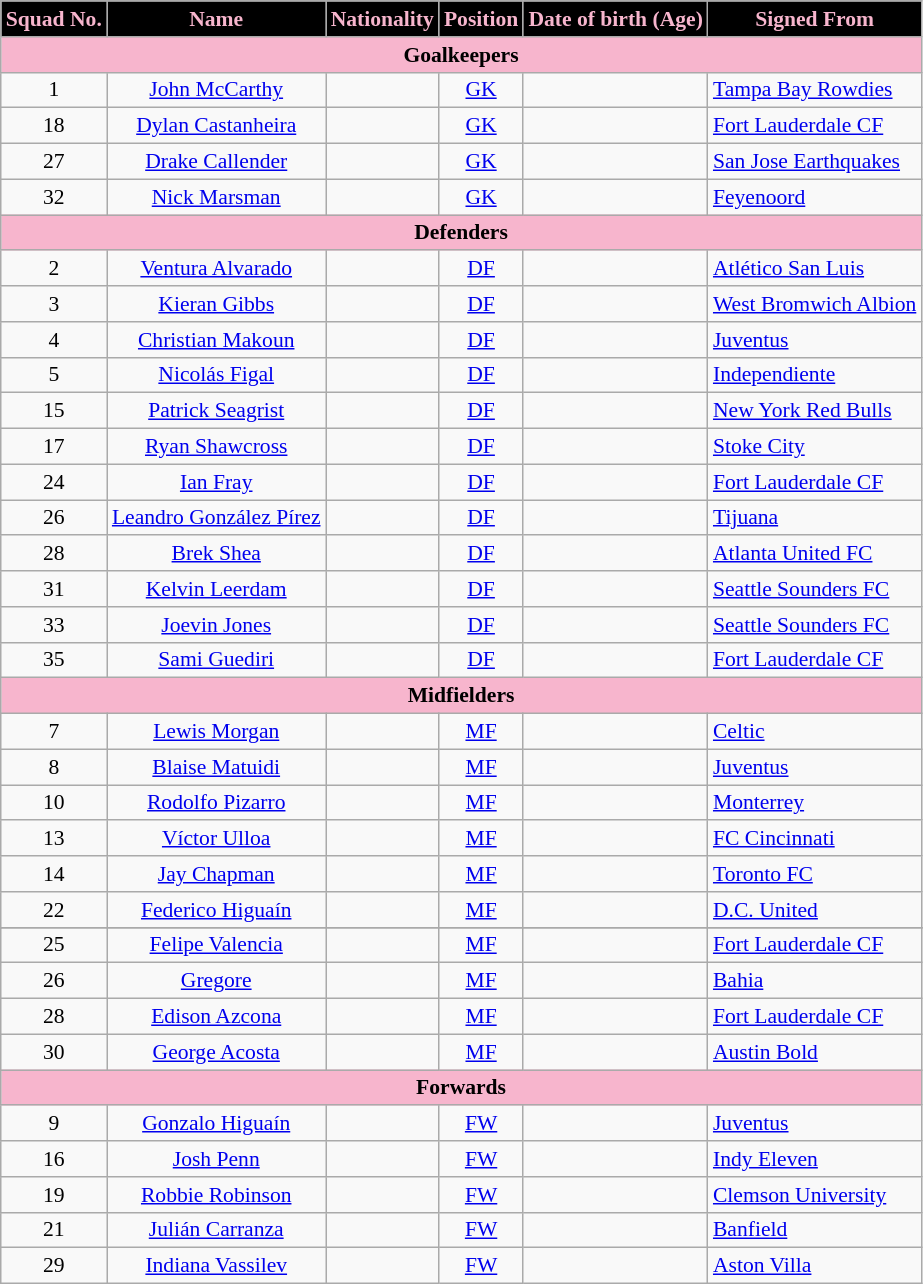<table class="wikitable" style="text-align:center; font-size:90%;">
<tr>
<th style="background:#000000; color:#F7B5CD; text-align:center;">Squad No.</th>
<th style="background:#000000; color:#F7B5CD; text-align:center;">Name</th>
<th style="background:#000000; color:#F7B5CD; text-align:center;">Nationality</th>
<th style="background:#000000; color:#F7B5CD; text-align:center;">Position</th>
<th style="background:#000000; color:#F7B5CD; text-align:center;">Date of birth (Age)</th>
<th style="background:#000000; color:#F7B5CD; text-align:center;">Signed From</th>
</tr>
<tr>
<th colspan="9" style="background:#F7B5CD; color:#000000; text-align:center"><strong>Goalkeepers</strong></th>
</tr>
<tr>
<td>1</td>
<td><a href='#'>John McCarthy</a></td>
<td></td>
<td><a href='#'>GK</a></td>
<td></td>
<td align="left"> <a href='#'>Tampa Bay Rowdies</a></td>
</tr>
<tr>
<td>18</td>
<td><a href='#'>Dylan Castanheira</a></td>
<td></td>
<td><a href='#'>GK</a></td>
<td></td>
<td align="left"> <a href='#'>Fort Lauderdale CF</a></td>
</tr>
<tr>
<td>27</td>
<td><a href='#'>Drake Callender</a></td>
<td></td>
<td><a href='#'>GK</a></td>
<td></td>
<td align="left"> <a href='#'>San Jose Earthquakes</a></td>
</tr>
<tr>
<td>32</td>
<td><a href='#'>Nick Marsman</a></td>
<td></td>
<td><a href='#'>GK</a></td>
<td></td>
<td align="left"> <a href='#'>Feyenoord</a></td>
</tr>
<tr>
<th colspan="9" style="background:#F7B5CD; color:#000000; text-align:center"><strong>Defenders</strong></th>
</tr>
<tr>
<td>2</td>
<td><a href='#'>Ventura Alvarado</a></td>
<td></td>
<td><a href='#'>DF</a></td>
<td></td>
<td align="left"> <a href='#'>Atlético San Luis</a></td>
</tr>
<tr>
<td>3</td>
<td><a href='#'>Kieran Gibbs</a></td>
<td></td>
<td><a href='#'>DF</a></td>
<td></td>
<td align="left"> <a href='#'>West Bromwich Albion</a></td>
</tr>
<tr>
<td>4</td>
<td><a href='#'>Christian Makoun</a></td>
<td></td>
<td><a href='#'>DF</a></td>
<td></td>
<td align="left"> <a href='#'>Juventus</a></td>
</tr>
<tr>
<td>5</td>
<td><a href='#'>Nicolás Figal</a></td>
<td></td>
<td><a href='#'>DF</a></td>
<td></td>
<td align="left"> <a href='#'>Independiente</a></td>
</tr>
<tr>
<td>15</td>
<td><a href='#'>Patrick Seagrist</a></td>
<td></td>
<td><a href='#'>DF</a></td>
<td></td>
<td align="left"> <a href='#'>New York Red Bulls</a></td>
</tr>
<tr>
<td>17</td>
<td><a href='#'>Ryan Shawcross</a></td>
<td></td>
<td><a href='#'>DF</a></td>
<td></td>
<td align="left"> <a href='#'>Stoke City</a></td>
</tr>
<tr>
<td>24</td>
<td><a href='#'>Ian Fray</a></td>
<td></td>
<td><a href='#'>DF</a></td>
<td></td>
<td align="left"> <a href='#'>Fort Lauderdale CF</a></td>
</tr>
<tr>
<td>26</td>
<td><a href='#'>Leandro González Pírez</a></td>
<td></td>
<td><a href='#'>DF</a></td>
<td></td>
<td align="left"> <a href='#'>Tijuana</a></td>
</tr>
<tr>
<td>28</td>
<td><a href='#'>Brek Shea</a></td>
<td></td>
<td><a href='#'>DF</a></td>
<td></td>
<td align="left"> <a href='#'>Atlanta United FC</a></td>
</tr>
<tr>
<td>31</td>
<td><a href='#'>Kelvin Leerdam</a></td>
<td></td>
<td><a href='#'>DF</a></td>
<td></td>
<td align="left"> <a href='#'>Seattle Sounders FC</a></td>
</tr>
<tr>
<td>33</td>
<td><a href='#'>Joevin Jones</a></td>
<td></td>
<td><a href='#'>DF</a></td>
<td></td>
<td align="left"> <a href='#'>Seattle Sounders FC</a></td>
</tr>
<tr>
<td>35</td>
<td><a href='#'>Sami Guediri</a></td>
<td></td>
<td><a href='#'>DF</a></td>
<td></td>
<td align="left"> <a href='#'>Fort Lauderdale CF</a></td>
</tr>
<tr>
<th colspan="9" style="background:#F7B5CD; color:#000000; text-align:center"><strong>Midfielders</strong></th>
</tr>
<tr>
<td>7</td>
<td><a href='#'>Lewis Morgan</a></td>
<td></td>
<td><a href='#'>MF</a></td>
<td></td>
<td align="left"> <a href='#'>Celtic</a></td>
</tr>
<tr>
<td>8</td>
<td><a href='#'>Blaise Matuidi</a></td>
<td></td>
<td><a href='#'>MF</a></td>
<td></td>
<td align="left"> <a href='#'>Juventus</a></td>
</tr>
<tr>
<td>10</td>
<td><a href='#'>Rodolfo Pizarro</a></td>
<td></td>
<td><a href='#'>MF</a></td>
<td></td>
<td align="left"> <a href='#'>Monterrey</a></td>
</tr>
<tr>
<td>13</td>
<td><a href='#'>Víctor Ulloa</a></td>
<td></td>
<td><a href='#'>MF</a></td>
<td></td>
<td align="left"> <a href='#'>FC Cincinnati</a></td>
</tr>
<tr>
<td>14</td>
<td><a href='#'>Jay Chapman</a></td>
<td></td>
<td><a href='#'>MF</a></td>
<td></td>
<td align="left"> <a href='#'>Toronto FC</a></td>
</tr>
<tr>
<td>22</td>
<td><a href='#'>Federico Higuaín</a></td>
<td></td>
<td><a href='#'>MF</a></td>
<td></td>
<td align="left"> <a href='#'>D.C. United</a></td>
</tr>
<tr>
</tr>
<tr>
<td>25</td>
<td><a href='#'>Felipe Valencia</a></td>
<td></td>
<td><a href='#'>MF</a></td>
<td></td>
<td align="left"> <a href='#'>Fort Lauderdale CF</a></td>
</tr>
<tr>
<td>26</td>
<td><a href='#'>Gregore</a></td>
<td></td>
<td><a href='#'>MF</a></td>
<td></td>
<td align="left"> <a href='#'>Bahia</a></td>
</tr>
<tr>
<td>28</td>
<td><a href='#'>Edison Azcona</a></td>
<td></td>
<td><a href='#'>MF</a></td>
<td></td>
<td align="left"> <a href='#'>Fort Lauderdale CF</a></td>
</tr>
<tr>
<td>30</td>
<td><a href='#'>George Acosta</a></td>
<td></td>
<td><a href='#'>MF</a></td>
<td></td>
<td align="left"> <a href='#'>Austin Bold</a></td>
</tr>
<tr>
<th colspan="9" style="background:#F7B5CD; color:#000000; text-align:center"><strong>Forwards</strong></th>
</tr>
<tr>
<td>9</td>
<td><a href='#'>Gonzalo Higuaín</a></td>
<td></td>
<td><a href='#'>FW</a></td>
<td></td>
<td align="left"> <a href='#'>Juventus</a></td>
</tr>
<tr>
<td>16</td>
<td><a href='#'>Josh Penn</a></td>
<td></td>
<td><a href='#'>FW</a></td>
<td></td>
<td align="left"> <a href='#'>Indy Eleven</a></td>
</tr>
<tr>
<td>19</td>
<td><a href='#'>Robbie Robinson</a></td>
<td></td>
<td><a href='#'>FW</a></td>
<td></td>
<td align="left"> <a href='#'>Clemson University</a></td>
</tr>
<tr>
<td>21</td>
<td><a href='#'>Julián Carranza</a></td>
<td></td>
<td><a href='#'>FW</a></td>
<td></td>
<td align="left"> <a href='#'>Banfield</a></td>
</tr>
<tr>
<td>29</td>
<td><a href='#'>Indiana Vassilev</a></td>
<td></td>
<td><a href='#'>FW</a></td>
<td></td>
<td align="left"> <a href='#'>Aston Villa</a></td>
</tr>
</table>
